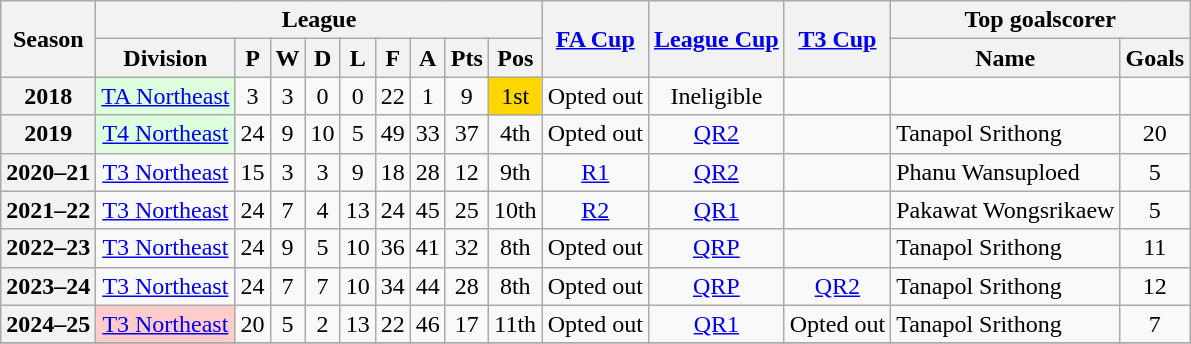<table class="wikitable" style="text-align: center">
<tr>
<th rowspan=2>Season</th>
<th colspan=9>League</th>
<th rowspan=2><a href='#'>FA Cup</a></th>
<th rowspan=2><a href='#'>League Cup</a></th>
<th rowspan=2><a href='#'>T3 Cup</a></th>
<th colspan=2>Top goalscorer</th>
</tr>
<tr>
<th>Division</th>
<th>P</th>
<th>W</th>
<th>D</th>
<th>L</th>
<th>F</th>
<th>A</th>
<th>Pts</th>
<th>Pos</th>
<th>Name</th>
<th>Goals</th>
</tr>
<tr>
<th>2018</th>
<td bgcolor="#DDFFDD"><a href='#'>TA Northeast</a></td>
<td>3</td>
<td>3</td>
<td>0</td>
<td>0</td>
<td>22</td>
<td>1</td>
<td>9</td>
<td bgcolor=gold>1st</td>
<td>Opted out</td>
<td>Ineligible</td>
<td></td>
<td></td>
<td></td>
</tr>
<tr>
<th>2019</th>
<td bgcolor="#DDFFDD"><a href='#'>T4 Northeast</a></td>
<td>24</td>
<td>9</td>
<td>10</td>
<td>5</td>
<td>49</td>
<td>33</td>
<td>37</td>
<td>4th</td>
<td>Opted out</td>
<td><a href='#'>QR2</a></td>
<td></td>
<td align="left"> Tanapol Srithong</td>
<td>20</td>
</tr>
<tr>
<th>2020–21</th>
<td><a href='#'>T3 Northeast</a></td>
<td>15</td>
<td>3</td>
<td>3</td>
<td>9</td>
<td>18</td>
<td>28</td>
<td>12</td>
<td>9th</td>
<td><a href='#'>R1</a></td>
<td><a href='#'>QR2</a></td>
<td></td>
<td align="left"> Phanu Wansuploed</td>
<td>5</td>
</tr>
<tr>
<th>2021–22</th>
<td><a href='#'>T3 Northeast</a></td>
<td>24</td>
<td>7</td>
<td>4</td>
<td>13</td>
<td>24</td>
<td>45</td>
<td>25</td>
<td>10th</td>
<td><a href='#'>R2</a></td>
<td><a href='#'>QR1</a></td>
<td></td>
<td align="left"> Pakawat Wongsrikaew</td>
<td>5</td>
</tr>
<tr>
<th>2022–23</th>
<td><a href='#'>T3 Northeast</a></td>
<td>24</td>
<td>9</td>
<td>5</td>
<td>10</td>
<td>36</td>
<td>41</td>
<td>32</td>
<td>8th</td>
<td>Opted out</td>
<td><a href='#'>QRP</a></td>
<td></td>
<td align="left"> Tanapol Srithong</td>
<td>11</td>
</tr>
<tr>
<th>2023–24</th>
<td><a href='#'>T3 Northeast</a></td>
<td>24</td>
<td>7</td>
<td>7</td>
<td>10</td>
<td>34</td>
<td>44</td>
<td>28</td>
<td>8th</td>
<td>Opted out</td>
<td><a href='#'>QRP</a></td>
<td><a href='#'>QR2</a></td>
<td align="left"> Tanapol Srithong</td>
<td>12</td>
</tr>
<tr>
<th>2024–25</th>
<td bgcolor="#FFCCCC"><a href='#'>T3 Northeast</a></td>
<td>20</td>
<td>5</td>
<td>2</td>
<td>13</td>
<td>22</td>
<td>46</td>
<td>17</td>
<td>11th</td>
<td>Opted out</td>
<td><a href='#'>QR1</a></td>
<td>Opted out</td>
<td align="left"> Tanapol Srithong</td>
<td>7</td>
</tr>
<tr>
</tr>
</table>
